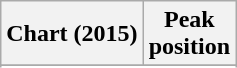<table class="wikitable sortable plainrowheaders" style="text-align:center">
<tr>
<th scope="col">Chart (2015)</th>
<th scope="col">Peak<br>position</th>
</tr>
<tr>
</tr>
<tr>
</tr>
<tr>
</tr>
<tr>
</tr>
<tr>
</tr>
<tr>
</tr>
<tr>
</tr>
<tr>
</tr>
<tr>
</tr>
<tr>
</tr>
<tr>
</tr>
<tr>
</tr>
<tr>
</tr>
</table>
